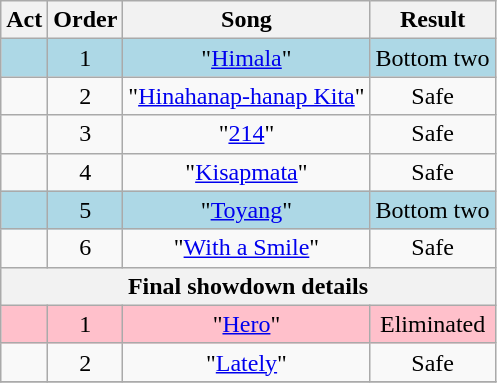<table class="wikitable" style="text-align:center;">
<tr>
<th>Act</th>
<th>Order</th>
<th>Song</th>
<th>Result</th>
</tr>
<tr style="text-align:center; background:lightblue">
<td></td>
<td>1</td>
<td>"<a href='#'>Himala</a>"</td>
<td>Bottom two</td>
</tr>
<tr>
<td></td>
<td>2</td>
<td>"<a href='#'>Hinahanap-hanap Kita</a>"</td>
<td>Safe</td>
</tr>
<tr>
<td></td>
<td>3</td>
<td>"<a href='#'>214</a>"</td>
<td>Safe</td>
</tr>
<tr>
<td></td>
<td>4</td>
<td>"<a href='#'>Kisapmata</a>"</td>
<td>Safe</td>
</tr>
<tr style="text-align:center; background:lightblue">
<td></td>
<td>5</td>
<td>"<a href='#'>Toyang</a>"</td>
<td>Bottom two</td>
</tr>
<tr>
<td></td>
<td>6</td>
<td>"<a href='#'>With a Smile</a>"</td>
<td>Safe</td>
</tr>
<tr>
<th colspan="4">Final showdown details</th>
</tr>
<tr bgcolor="pink">
<td></td>
<td>1</td>
<td>"<a href='#'>Hero</a>"</td>
<td>Eliminated</td>
</tr>
<tr>
<td></td>
<td>2</td>
<td>"<a href='#'>Lately</a>"</td>
<td>Safe</td>
</tr>
<tr>
</tr>
</table>
